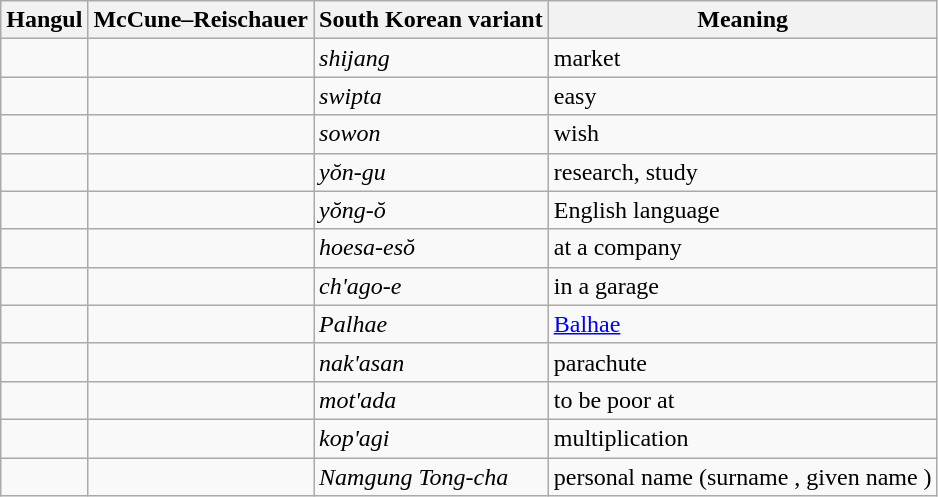<table class="wikitable">
<tr>
<th>Hangul</th>
<th>McCune–Reischauer</th>
<th>South Korean variant</th>
<th>Meaning</th>
</tr>
<tr>
<td></td>
<td></td>
<td><em>shijang</em></td>
<td>market</td>
</tr>
<tr>
<td></td>
<td></td>
<td><em>swipta</em></td>
<td>easy</td>
</tr>
<tr>
<td></td>
<td></td>
<td><em>sowon</em></td>
<td>wish</td>
</tr>
<tr>
<td></td>
<td></td>
<td><em>yŏn-gu</em></td>
<td>research, study</td>
</tr>
<tr>
<td></td>
<td></td>
<td><em>yŏng-ŏ</em></td>
<td>English language</td>
</tr>
<tr>
<td></td>
<td></td>
<td><em>hoesa-esŏ</em></td>
<td>at a company</td>
</tr>
<tr>
<td></td>
<td></td>
<td><em>ch'ago-e</em></td>
<td>in a garage</td>
</tr>
<tr>
<td></td>
<td></td>
<td><em>Palhae</em></td>
<td><a href='#'>Balhae</a></td>
</tr>
<tr>
<td></td>
<td></td>
<td><em>nak'asan</em></td>
<td>parachute</td>
</tr>
<tr>
<td></td>
<td></td>
<td><em>mot'ada</em></td>
<td>to be poor at</td>
</tr>
<tr>
<td></td>
<td></td>
<td><em>kop'agi</em></td>
<td>multiplication</td>
</tr>
<tr>
<td></td>
<td></td>
<td><em>Namgung Tong-cha</em></td>
<td>personal name (surname , given name )</td>
</tr>
</table>
